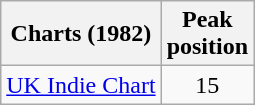<table class="wikitable sortable">
<tr>
<th>Charts (1982)</th>
<th>Peak<br>position</th>
</tr>
<tr>
<td><a href='#'>UK Indie Chart</a></td>
<td style="text-align:center;">15</td>
</tr>
</table>
